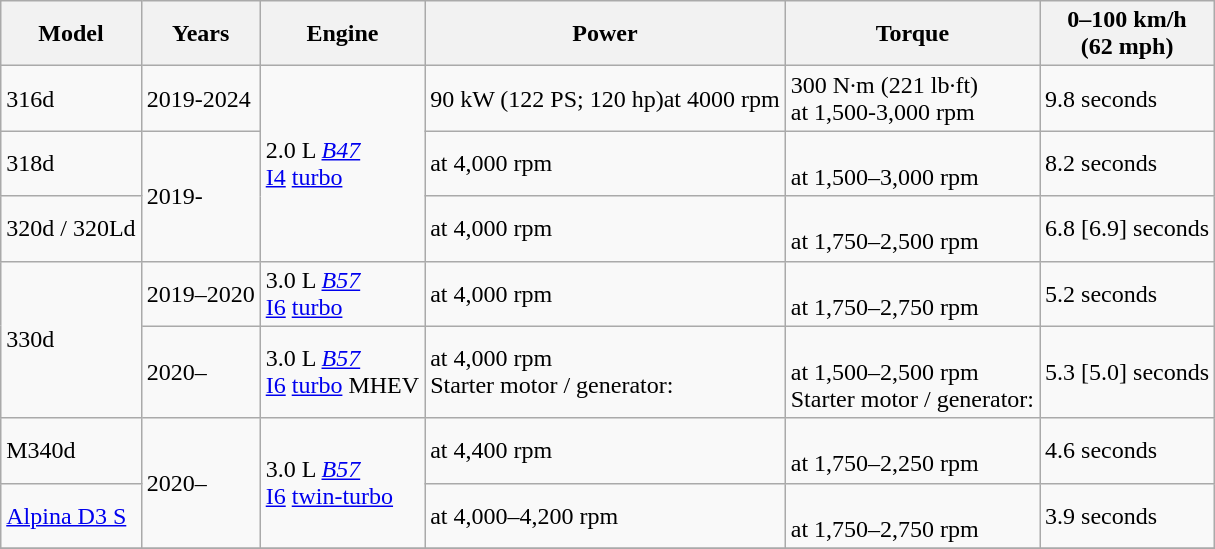<table class="wikitable sortable">
<tr>
<th>Model</th>
<th>Years</th>
<th>Engine</th>
<th>Power</th>
<th>Torque</th>
<th>0–100 km/h <br> (62 mph)</th>
</tr>
<tr>
<td>316d</td>
<td>2019-2024</td>
<td rowspan="3">2.0 L <em><a href='#'>B47</a></em> <br> <a href='#'>I4</a> <a href='#'>turbo</a></td>
<td>90 kW (122 PS; 120 hp)at 4000 rpm</td>
<td>300 N·m (221 lb·ft)<br>at 1,500-3,000 rpm</td>
<td>9.8 seconds</td>
</tr>
<tr>
<td>318d</td>
<td rowspan="2">2019-</td>
<td>at 4,000 rpm</td>
<td> <br> at 1,500–3,000 rpm</td>
<td>8.2 seconds</td>
</tr>
<tr>
<td>320d / 320Ld</td>
<td>at 4,000 rpm</td>
<td> <br> at 1,750–2,500 rpm</td>
<td>6.8 [6.9] seconds</td>
</tr>
<tr>
<td rowspan="2">330d</td>
<td>2019–2020</td>
<td>3.0 L <em><a href='#'>B57</a></em> <br> <a href='#'>I6</a> <a href='#'>turbo</a></td>
<td>at 4,000 rpm</td>
<td> <br> at 1,750–2,750 rpm</td>
<td>5.2 seconds</td>
</tr>
<tr>
<td>2020–</td>
<td>3.0 L <em><a href='#'>B57</a></em> <br> <a href='#'>I6</a> <a href='#'>turbo</a> MHEV</td>
<td>at 4,000 rpm<br>Starter motor / generator: </td>
<td> <br> at 1,500–2,500 rpm<br>Starter motor / generator:  </td>
<td>5.3 [5.0] seconds</td>
</tr>
<tr>
<td>M340d</td>
<td rowspan="2">2020–</td>
<td rowspan="2">3.0 L <em><a href='#'>B57</a></em> <br> <a href='#'>I6</a> <a href='#'>twin-turbo</a></td>
<td>at 4,400 rpm</td>
<td> <br> at 1,750–2,250 rpm</td>
<td>4.6 seconds </td>
</tr>
<tr>
<td><a href='#'>Alpina D3 S</a></td>
<td>at 4,000–4,200 rpm</td>
<td> <br> at 1,750–2,750 rpm</td>
<td>3.9 seconds</td>
</tr>
<tr>
</tr>
</table>
